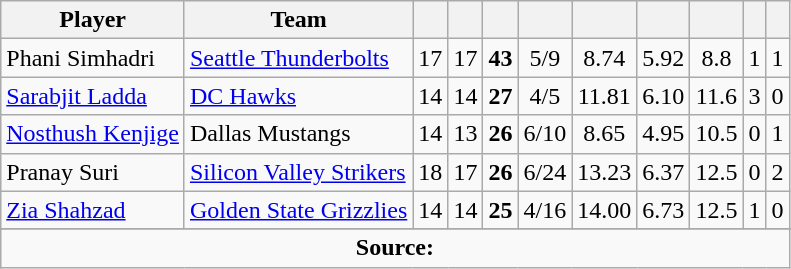<table class="wikitable sortable"  style="text-align: center;">
<tr>
<th class="unsortable">Player</th>
<th>Team</th>
<th></th>
<th></th>
<th></th>
<th></th>
<th></th>
<th></th>
<th></th>
<th></th>
<th></th>
</tr>
<tr>
<td style="text-align:left">Phani Simhadri</td>
<td style="text-align:left"><a href='#'>Seattle Thunderbolts</a></td>
<td>17</td>
<td>17</td>
<td><strong>43</strong></td>
<td> 5/9</td>
<td>8.74</td>
<td>5.92</td>
<td>8.8</td>
<td>1</td>
<td>1</td>
</tr>
<tr>
<td style="text-align:left"><a href='#'>Sarabjit Ladda</a></td>
<td style="text-align:left"><a href='#'>DC Hawks</a></td>
<td>14</td>
<td>14</td>
<td><strong>27</strong></td>
<td> 4/5</td>
<td>11.81</td>
<td>6.10</td>
<td>11.6</td>
<td>3</td>
<td>0</td>
</tr>
<tr>
<td style="text-align:left"><a href='#'>Nosthush Kenjige</a></td>
<td style="text-align:left">Dallas Mustangs</td>
<td>14</td>
<td>13</td>
<td><strong>26</strong></td>
<td> 6/10</td>
<td>8.65</td>
<td>4.95</td>
<td>10.5</td>
<td>0</td>
<td>1</td>
</tr>
<tr>
<td style="text-align:left">Pranay Suri</td>
<td style="text-align:left"><a href='#'>Silicon Valley Strikers</a></td>
<td>18</td>
<td>17</td>
<td><strong>26</strong></td>
<td> 6/24</td>
<td>13.23</td>
<td>6.37</td>
<td>12.5</td>
<td>0</td>
<td>2</td>
</tr>
<tr>
<td style="text-align:left"><a href='#'>Zia Shahzad</a></td>
<td style="text-align:left"><a href='#'>Golden State Grizzlies</a></td>
<td>14</td>
<td>14</td>
<td><strong>25</strong></td>
<td> 4/16</td>
<td>14.00</td>
<td>6.73</td>
<td>12.5</td>
<td>1</td>
<td>0</td>
</tr>
<tr>
</tr>
<tr class=sortbottom>
<td colspan=15><strong>Source:</strong> </td>
</tr>
</table>
